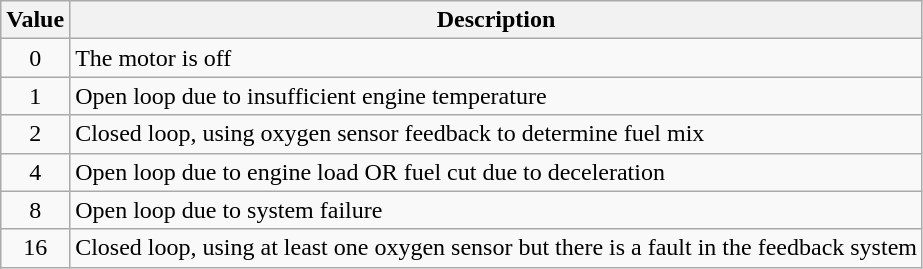<table class="wikitable">
<tr>
<th>Value</th>
<th>Description</th>
</tr>
<tr>
<td align="center">0</td>
<td>The motor is off</td>
</tr>
<tr>
<td align="center">1</td>
<td>Open loop due to insufficient engine temperature</td>
</tr>
<tr>
<td align="center">2</td>
<td>Closed loop, using oxygen sensor feedback to determine fuel mix</td>
</tr>
<tr>
<td align="center">4</td>
<td>Open loop due to engine load OR fuel cut due to deceleration</td>
</tr>
<tr>
<td align="center">8</td>
<td>Open loop due to system failure</td>
</tr>
<tr>
<td align="center">16</td>
<td>Closed loop, using at least one oxygen sensor but there is a fault in the feedback system</td>
</tr>
</table>
